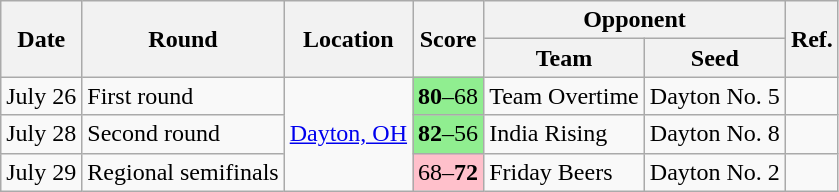<table class="wikitable">
<tr>
<th rowspan=2>Date</th>
<th rowspan=2>Round</th>
<th rowspan=2>Location</th>
<th rowspan=2>Score</th>
<th colspan=2>Opponent</th>
<th rowspan=2>Ref.</th>
</tr>
<tr>
<th>Team</th>
<th>Seed</th>
</tr>
<tr>
<td>July 26</td>
<td>First round</td>
<td rowspan=3><a href='#'>Dayton, OH</a></td>
<td bgcolor=lightgreen><strong>80</strong>–68</td>
<td>Team Overtime</td>
<td>Dayton No. 5</td>
<td></td>
</tr>
<tr>
<td>July 28</td>
<td>Second round</td>
<td bgcolor=lightgreen><strong>82</strong>–56</td>
<td>India Rising</td>
<td>Dayton No. 8</td>
<td></td>
</tr>
<tr>
<td>July 29</td>
<td>Regional semifinals</td>
<td bgcolor=pink>68–<strong>72</strong></td>
<td>Friday Beers</td>
<td>Dayton No. 2</td>
<td></td>
</tr>
</table>
